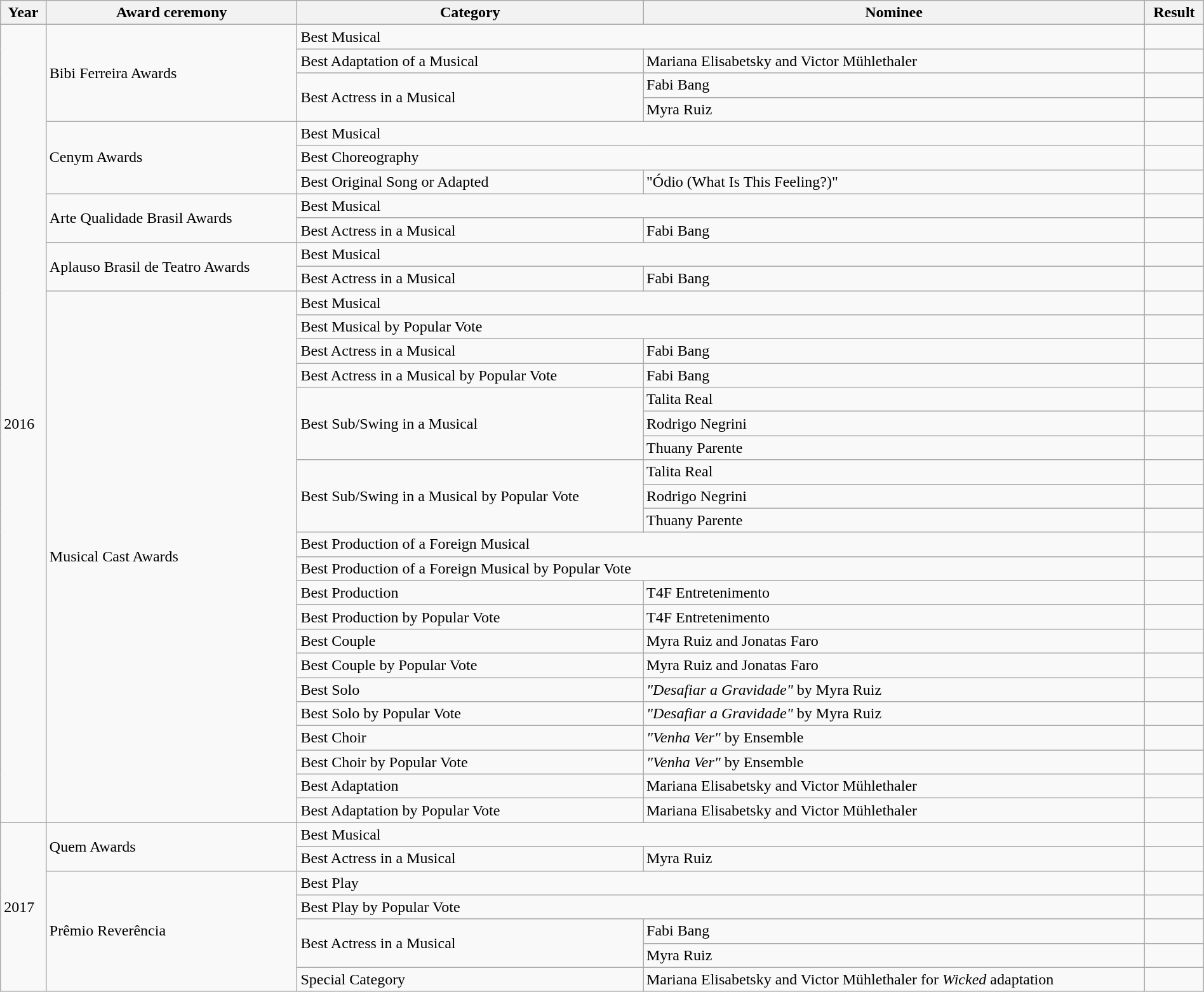<table class=wikitable width=100%>
<tr>
<th scope=col>Year</th>
<th scope=col>Award ceremony</th>
<th scope=col>Category</th>
<th scope=col>Nominee</th>
<th scope=col>Result</th>
</tr>
<tr>
<td rowspan=33>2016</td>
<td rowspan=4>Bibi Ferreira Awards</td>
<td colspan=2>Best Musical</td>
<td></td>
</tr>
<tr>
<td>Best Adaptation of a Musical</td>
<td>Mariana Elisabetsky and Victor Mühlethaler</td>
<td></td>
</tr>
<tr>
<td rowspan=2>Best Actress in a Musical</td>
<td>Fabi Bang</td>
<td></td>
</tr>
<tr>
<td>Myra Ruiz</td>
<td></td>
</tr>
<tr>
<td rowspan=3>Cenym Awards</td>
<td colspan=2>Best Musical</td>
<td></td>
</tr>
<tr>
<td colspan=2>Best Choreography</td>
<td></td>
</tr>
<tr>
<td>Best Original Song or Adapted</td>
<td>"Ódio (What Is This Feeling?)"</td>
<td></td>
</tr>
<tr>
<td rowspan=2>Arte Qualidade Brasil Awards</td>
<td colspan=2>Best Musical</td>
<td></td>
</tr>
<tr>
<td>Best Actress in a Musical</td>
<td>Fabi Bang</td>
<td></td>
</tr>
<tr>
<td rowspan=2>Aplauso Brasil de Teatro Awards</td>
<td colspan=2>Best Musical</td>
<td></td>
</tr>
<tr>
<td>Best Actress in a Musical</td>
<td>Fabi Bang</td>
<td></td>
</tr>
<tr>
<td rowspan=22>Musical Cast Awards</td>
<td colspan=2>Best Musical</td>
<td></td>
</tr>
<tr>
<td colspan=2>Best Musical by Popular Vote</td>
<td></td>
</tr>
<tr>
<td>Best Actress in a Musical</td>
<td>Fabi Bang</td>
<td></td>
</tr>
<tr>
<td>Best Actress in a Musical by Popular Vote</td>
<td>Fabi Bang</td>
<td></td>
</tr>
<tr>
<td rowspan=3>Best Sub/Swing in a Musical</td>
<td>Talita Real</td>
<td></td>
</tr>
<tr>
<td>Rodrigo Negrini</td>
<td></td>
</tr>
<tr>
<td>Thuany Parente</td>
<td></td>
</tr>
<tr>
<td rowspan=3>Best Sub/Swing in a Musical by Popular Vote</td>
<td>Talita Real</td>
<td></td>
</tr>
<tr>
<td>Rodrigo Negrini</td>
<td></td>
</tr>
<tr>
<td>Thuany Parente</td>
<td></td>
</tr>
<tr>
<td colspan=2>Best Production of a Foreign Musical</td>
<td></td>
</tr>
<tr>
<td colspan=2>Best Production of a Foreign Musical by Popular Vote</td>
<td></td>
</tr>
<tr>
<td>Best Production</td>
<td>T4F Entretenimento</td>
<td></td>
</tr>
<tr>
<td>Best Production by Popular Vote</td>
<td>T4F Entretenimento</td>
<td></td>
</tr>
<tr>
<td>Best Couple</td>
<td>Myra Ruiz and Jonatas Faro</td>
<td></td>
</tr>
<tr>
<td>Best Couple by Popular Vote</td>
<td>Myra Ruiz and Jonatas Faro</td>
<td></td>
</tr>
<tr>
<td>Best Solo</td>
<td><em>"Desafiar a Gravidade"</em> by Myra Ruiz</td>
<td></td>
</tr>
<tr>
<td>Best Solo by Popular Vote</td>
<td><em>"Desafiar a Gravidade"</em> by Myra Ruiz</td>
<td></td>
</tr>
<tr>
<td>Best Choir</td>
<td><em>"Venha Ver"</em> by Ensemble</td>
<td></td>
</tr>
<tr>
<td>Best Choir by Popular Vote</td>
<td><em>"Venha Ver"</em> by Ensemble</td>
<td></td>
</tr>
<tr>
<td>Best Adaptation</td>
<td>Mariana Elisabetsky and Victor Mühlethaler</td>
<td></td>
</tr>
<tr>
<td>Best Adaptation by Popular Vote</td>
<td>Mariana Elisabetsky and Victor Mühlethaler</td>
<td></td>
</tr>
<tr>
<td rowspan=7>2017</td>
<td rowspan=2>Quem Awards</td>
<td colspan=2>Best Musical</td>
<td></td>
</tr>
<tr>
<td>Best Actress in a Musical</td>
<td>Myra Ruiz</td>
<td></td>
</tr>
<tr>
<td rowspan=5>Prêmio Reverência</td>
<td colspan=2>Best Play</td>
<td></td>
</tr>
<tr>
<td colspan=2>Best Play by Popular Vote</td>
<td></td>
</tr>
<tr>
<td rowspan=2>Best Actress in a Musical</td>
<td>Fabi Bang</td>
<td></td>
</tr>
<tr>
<td>Myra Ruiz</td>
<td></td>
</tr>
<tr>
<td>Special Category</td>
<td>Mariana Elisabetsky and Victor Mühlethaler for <em>Wicked</em> adaptation</td>
<td></td>
</tr>
</table>
